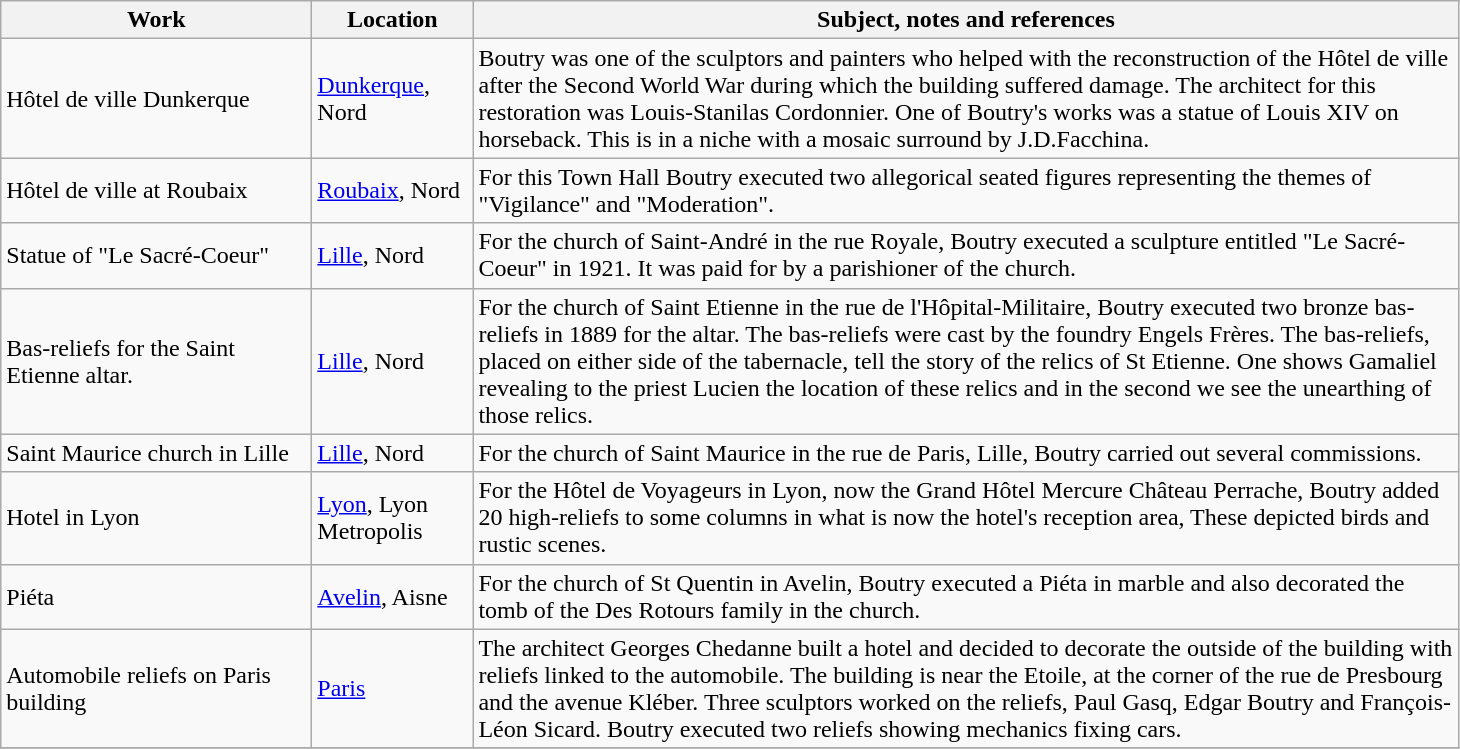<table class="wikitable sortable">
<tr>
<th style="width:200px">Work</th>
<th style="width:100px">Location</th>
<th style="width:650px" class="unsortable">Subject, notes and references</th>
</tr>
<tr>
<td>Hôtel de ville Dunkerque</td>
<td><a href='#'>Dunkerque</a>, Nord</td>
<td>Boutry was one of the sculptors and painters who helped with the reconstruction of the Hôtel de ville after the Second World War during which the building suffered damage. The architect for this restoration was Louis-Stanilas Cordonnier. One of Boutry's works was a statue of Louis XIV on horseback. This is in a niche with a mosaic surround by J.D.Facchina.</td>
</tr>
<tr>
<td>Hôtel de ville at Roubaix</td>
<td><a href='#'>Roubaix</a>, Nord</td>
<td>For this Town Hall Boutry executed two allegorical seated figures representing the themes of "Vigilance" and "Moderation".</td>
</tr>
<tr>
<td>Statue of "Le Sacré-Coeur"</td>
<td><a href='#'>Lille</a>, Nord</td>
<td>For the church of Saint-André in the rue Royale, Boutry executed a sculpture entitled "Le Sacré-Coeur" in 1921. It was paid for by a parishioner of the church.</td>
</tr>
<tr>
<td>Bas-reliefs for the Saint Etienne altar.</td>
<td><a href='#'>Lille</a>, Nord</td>
<td>For the church of Saint Etienne in the rue de l'Hôpital-Militaire, Boutry executed two bronze bas-reliefs in 1889 for the altar.  The bas-reliefs were cast by the foundry Engels Frères. The bas-reliefs, placed on either side of the tabernacle, tell the story of the relics of St Etienne. One shows Gamaliel revealing to the priest Lucien the location of these relics and in the second we see the unearthing of those relics.</td>
</tr>
<tr>
<td>Saint Maurice church in Lille</td>
<td><a href='#'>Lille</a>, Nord</td>
<td>For the church of Saint Maurice in the rue de Paris, Lille, Boutry carried out several commissions.</td>
</tr>
<tr>
<td>Hotel in Lyon</td>
<td><a href='#'>Lyon</a>, Lyon Metropolis</td>
<td>For the Hôtel de Voyageurs in Lyon, now the Grand Hôtel Mercure Château Perrache, Boutry added 20 high-reliefs to some columns in what is now the hotel's reception area, These depicted birds and rustic scenes.</td>
</tr>
<tr>
<td>Piéta</td>
<td><a href='#'>Avelin</a>, Aisne</td>
<td>For the church of St Quentin in Avelin, Boutry executed a Piéta in marble and also decorated the tomb of the Des Rotours family in the church.</td>
</tr>
<tr>
<td>Automobile reliefs on Paris building</td>
<td><a href='#'>Paris</a></td>
<td>The architect Georges Chedanne built a hotel and decided to decorate the outside of the building with reliefs linked to the automobile.  The building is near the Etoile, at the corner of the rue de Presbourg and the avenue Kléber. Three sculptors worked on the reliefs, Paul Gasq, Edgar Boutry and François-Léon Sicard. Boutry executed two reliefs showing mechanics fixing cars.</td>
</tr>
<tr>
</tr>
</table>
